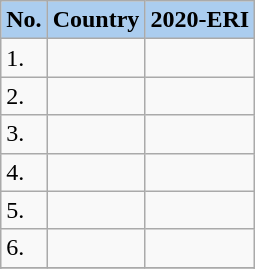<table class="wikitable sortable">
<tr ---->
<th style="color: black; background-color: #ABCDEF">No.</th>
<th style="color: black; background-color: #ABCDEF">Country</th>
<th style="color: black; background-color: #ABCDEF">2020-ERI</th>
</tr>
<tr bgcolor=>
<td>1.</td>
<td align=left></td>
<td></td>
</tr>
<tr bgcolor=>
<td>2.</td>
<td align=left></td>
<td></td>
</tr>
<tr bgcolor=>
<td>3.</td>
<td align=left></td>
<td></td>
</tr>
<tr bgcolor=>
<td>4.</td>
<td align=left></td>
<td></td>
</tr>
<tr bgcolor=>
<td>5.</td>
<td align=left></td>
<td></td>
</tr>
<tr bgcolor=>
<td>6.</td>
<td align=left></td>
<td></td>
</tr>
<tr bgcolor=>
</tr>
<tr class="sortbottom">
</tr>
</table>
